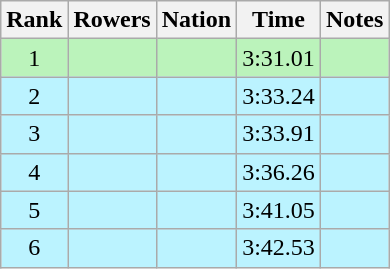<table class="wikitable sortable" style="text-align:center">
<tr>
<th>Rank</th>
<th>Rowers</th>
<th>Nation</th>
<th>Time</th>
<th>Notes</th>
</tr>
<tr bgcolor=bbf3bb>
<td>1</td>
<td align=left data-sort-value="Eckbauer, Edith"></td>
<td align=left></td>
<td>3:31.01</td>
<td></td>
</tr>
<tr bgcolor=bbf3ff>
<td>2</td>
<td align=left data-sort-value="Kelbecheva, Siyka"></td>
<td align=left></td>
<td>3:33.24</td>
<td></td>
</tr>
<tr bgcolor=bbf3ff>
<td>3</td>
<td align=left data-sort-value="Horodilova, Nataliya"></td>
<td align=left></td>
<td>3:33.91</td>
<td></td>
</tr>
<tr bgcolor=bbf3ff>
<td>4</td>
<td align=left data-sort-value="Dähne, Sabine"></td>
<td align=left></td>
<td>3:36.26</td>
<td></td>
</tr>
<tr bgcolor=bbf3ff>
<td>5</td>
<td align=left data-sort-value="Kawalska, Małgorzata"></td>
<td align=left></td>
<td>3:41.05</td>
<td></td>
</tr>
<tr bgcolor=bbf3ff>
<td>6</td>
<td align=left data-sort-value="Clark, Lin"></td>
<td align=left></td>
<td>3:42.53</td>
<td></td>
</tr>
</table>
